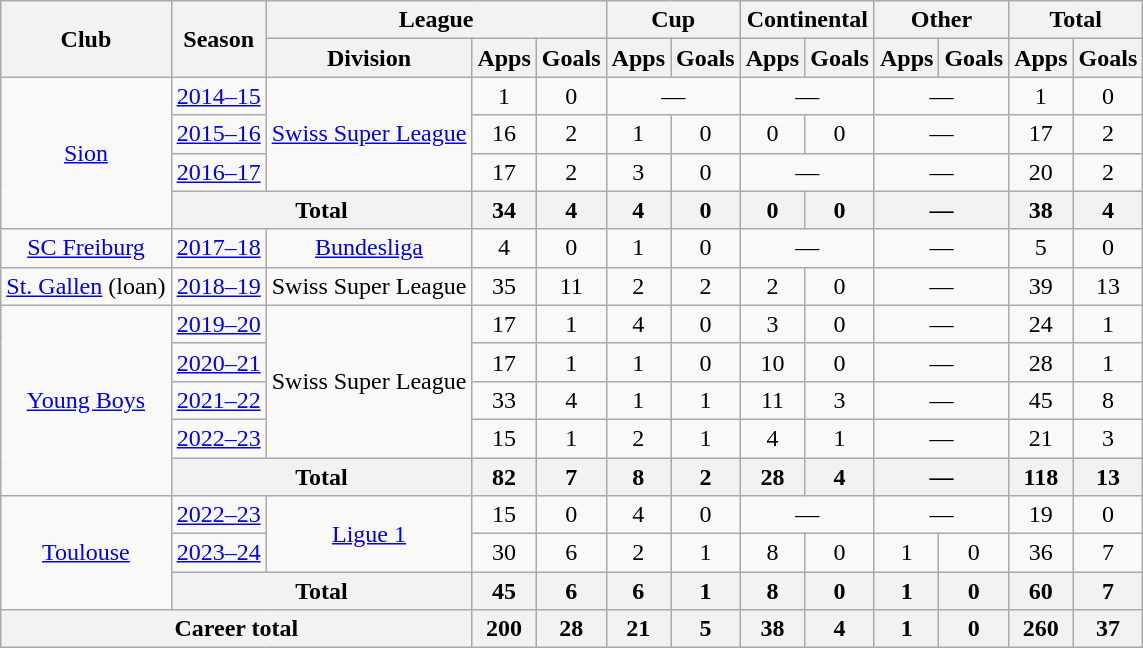<table class="wikitable" style="text-align:center">
<tr>
<th rowspan="2">Club</th>
<th rowspan="2">Season</th>
<th colspan="3">League</th>
<th colspan="2">Cup</th>
<th colspan="2">Continental</th>
<th colspan="2">Other</th>
<th colspan="2">Total</th>
</tr>
<tr>
<th>Division</th>
<th>Apps</th>
<th>Goals</th>
<th>Apps</th>
<th>Goals</th>
<th>Apps</th>
<th>Goals</th>
<th>Apps</th>
<th>Goals</th>
<th>Apps</th>
<th>Goals</th>
</tr>
<tr>
<td rowspan="4"><a href='#'>Sion</a></td>
<td><a href='#'>2014–15</a></td>
<td rowspan="3"><a href='#'>Swiss Super League</a></td>
<td>1</td>
<td>0</td>
<td colspan="2">—</td>
<td colspan="2">—</td>
<td colspan="2">—</td>
<td>1</td>
<td>0</td>
</tr>
<tr>
<td><a href='#'>2015–16</a></td>
<td>16</td>
<td>2</td>
<td>1</td>
<td>0</td>
<td>0</td>
<td>0</td>
<td colspan="2">—</td>
<td>17</td>
<td>2</td>
</tr>
<tr>
<td><a href='#'>2016–17</a></td>
<td>17</td>
<td>2</td>
<td>3</td>
<td>0</td>
<td colspan="2">—</td>
<td colspan="2">—</td>
<td>20</td>
<td>2</td>
</tr>
<tr>
<th colspan="2">Total</th>
<th>34</th>
<th>4</th>
<th>4</th>
<th>0</th>
<th>0</th>
<th>0</th>
<th colspan="2">—</th>
<th>38</th>
<th>4</th>
</tr>
<tr>
<td><a href='#'>SC Freiburg</a></td>
<td><a href='#'>2017–18</a></td>
<td><a href='#'>Bundesliga</a></td>
<td>4</td>
<td>0</td>
<td>1</td>
<td>0</td>
<td colspan="2">—</td>
<td colspan="2">—</td>
<td>5</td>
<td>0</td>
</tr>
<tr>
<td><a href='#'>St. Gallen</a> (loan)</td>
<td><a href='#'>2018–19</a></td>
<td>Swiss Super League</td>
<td>35</td>
<td>11</td>
<td>2</td>
<td>2</td>
<td>2</td>
<td>0</td>
<td colspan="2">—</td>
<td>39</td>
<td>13</td>
</tr>
<tr>
<td rowspan="5"><a href='#'>Young Boys</a></td>
<td><a href='#'>2019–20</a></td>
<td rowspan="4">Swiss Super League</td>
<td>17</td>
<td>1</td>
<td>4</td>
<td>0</td>
<td>3</td>
<td>0</td>
<td colspan="2">—</td>
<td>24</td>
<td>1</td>
</tr>
<tr>
<td><a href='#'>2020–21</a></td>
<td>17</td>
<td>1</td>
<td>1</td>
<td>0</td>
<td>10</td>
<td>0</td>
<td colspan="2">—</td>
<td>28</td>
<td>1</td>
</tr>
<tr>
<td><a href='#'>2021–22</a></td>
<td>33</td>
<td>4</td>
<td>1</td>
<td>1</td>
<td>11</td>
<td>3</td>
<td colspan="2">—</td>
<td>45</td>
<td>8</td>
</tr>
<tr>
<td><a href='#'>2022–23</a></td>
<td>15</td>
<td>1</td>
<td>2</td>
<td>1</td>
<td>4</td>
<td>1</td>
<td colspan="2">—</td>
<td>21</td>
<td>3</td>
</tr>
<tr>
<th colspan="2">Total</th>
<th>82</th>
<th>7</th>
<th>8</th>
<th>2</th>
<th>28</th>
<th>4</th>
<th colspan="2">—</th>
<th>118</th>
<th>13</th>
</tr>
<tr>
<td rowspan="3"><a href='#'>Toulouse</a></td>
<td><a href='#'>2022–23</a></td>
<td rowspan="2"><a href='#'>Ligue 1</a></td>
<td>15</td>
<td>0</td>
<td>4</td>
<td>0</td>
<td colspan="2">—</td>
<td colspan="2">—</td>
<td>19</td>
<td>0</td>
</tr>
<tr>
<td><a href='#'>2023–24</a></td>
<td>30</td>
<td>6</td>
<td>2</td>
<td>1</td>
<td>8</td>
<td>0</td>
<td>1</td>
<td>0</td>
<td>36</td>
<td>7</td>
</tr>
<tr>
<th colspan="2">Total</th>
<th>45</th>
<th>6</th>
<th>6</th>
<th>1</th>
<th>8</th>
<th>0</th>
<th>1</th>
<th>0</th>
<th>60</th>
<th>7</th>
</tr>
<tr>
<th colspan="3">Career total</th>
<th>200</th>
<th>28</th>
<th>21</th>
<th>5</th>
<th>38</th>
<th>4</th>
<th>1</th>
<th>0</th>
<th>260</th>
<th>37</th>
</tr>
</table>
